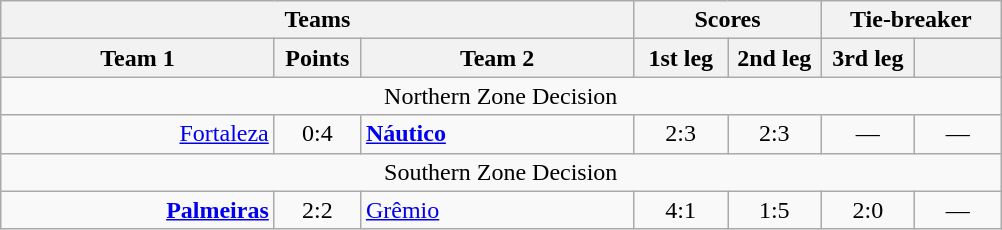<table class="wikitable" style="text-align:center;">
<tr>
<th colspan=3>Teams</th>
<th colspan=2>Scores</th>
<th colspan=2>Tie-breaker</th>
</tr>
<tr>
<th width="175">Team 1</th>
<th width="50">Points</th>
<th width="175">Team 2</th>
<th width="55">1st leg</th>
<th width="55">2nd leg</th>
<th width="55">3rd leg</th>
<th width="50"></th>
</tr>
<tr>
<td agin=center colspan="7">Northern Zone Decision</td>
</tr>
<tr>
<td align=right><a href='#'>Fortaleza</a> </td>
<td>0:4</td>
<td align=left> <strong><a href='#'>Náutico</a></strong></td>
<td>2:3</td>
<td>2:3</td>
<td>—</td>
<td>—</td>
</tr>
<tr>
<td agin=center colspan="7">Southern Zone Decision</td>
</tr>
<tr>
<td align=right><strong><a href='#'>Palmeiras</a></strong> </td>
<td>2:2</td>
<td align=left> <a href='#'>Grêmio</a></td>
<td>4:1</td>
<td>1:5</td>
<td>2:0</td>
<td>—</td>
</tr>
</table>
